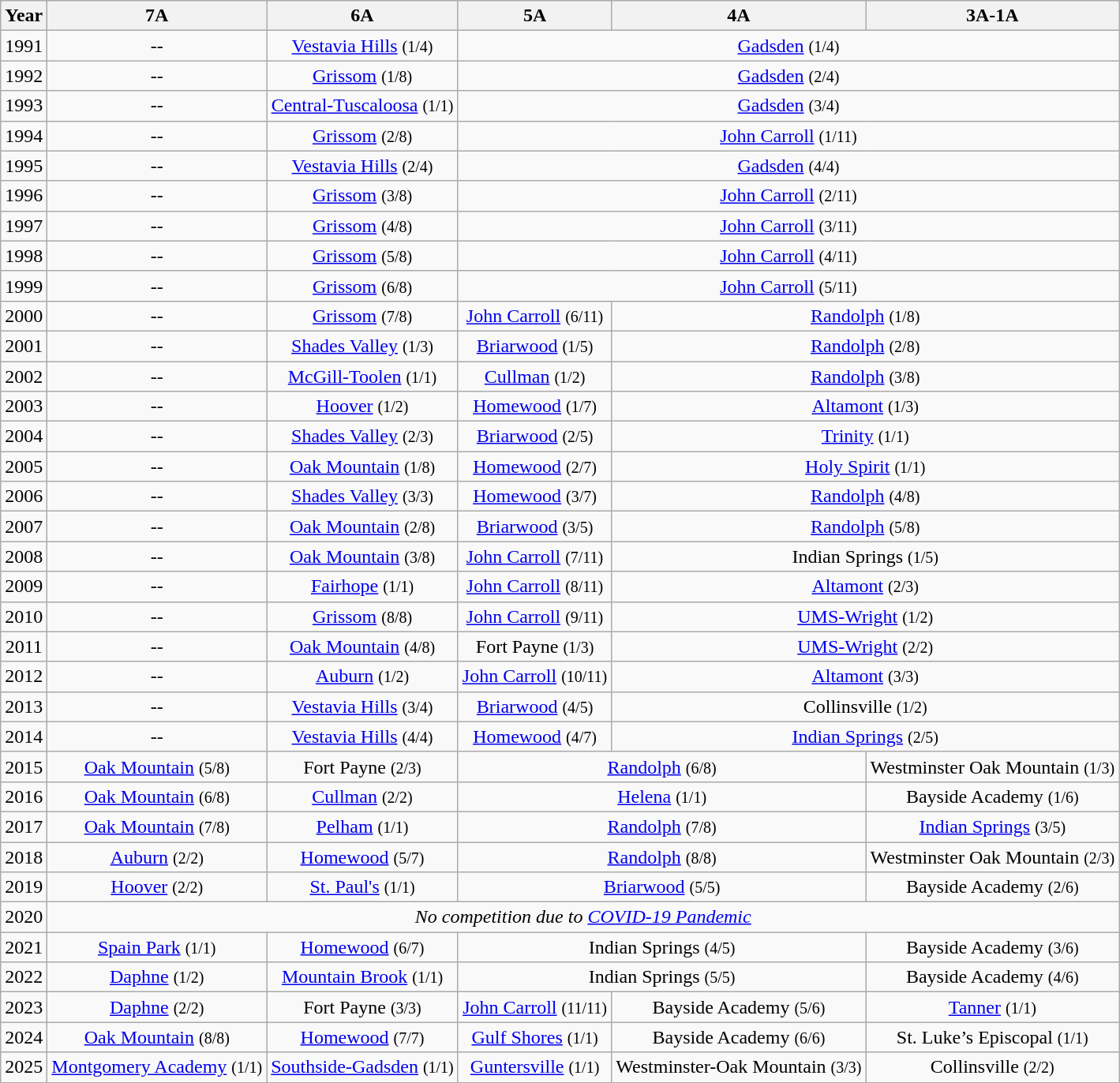<table class="wikitable" style="text-align:center">
<tr>
<th>Year</th>
<th>7A</th>
<th>6A</th>
<th>5A</th>
<th>4A</th>
<th>3A-1A</th>
</tr>
<tr>
<td>1991</td>
<td>--</td>
<td><a href='#'>Vestavia Hills</a> <small>(1/4)</small></td>
<td colspan="3"><a href='#'>Gadsden</a> <small>(1/4)</small></td>
</tr>
<tr>
<td>1992</td>
<td>--</td>
<td><a href='#'>Grissom</a> <small>(1/8)</small></td>
<td colspan="3"><a href='#'>Gadsden</a> <small>(2/4)</small></td>
</tr>
<tr>
<td>1993</td>
<td>--</td>
<td><a href='#'>Central-Tuscaloosa</a> <small>(1/1)</small></td>
<td colspan="3"><a href='#'>Gadsden</a> <small>(3/4)</small></td>
</tr>
<tr>
<td>1994</td>
<td>--</td>
<td><a href='#'>Grissom</a> <small>(2/8)</small></td>
<td colspan="3"><a href='#'>John Carroll</a> <small>(1/11)</small></td>
</tr>
<tr>
<td>1995</td>
<td>--</td>
<td><a href='#'>Vestavia Hills</a> <small>(2/4)</small></td>
<td colspan="3"><a href='#'>Gadsden</a> <small>(4/4)</small></td>
</tr>
<tr>
<td>1996</td>
<td>--</td>
<td><a href='#'>Grissom</a> <small>(3/8)</small></td>
<td colspan="3"><a href='#'>John Carroll</a> <small>(2/11)</small></td>
</tr>
<tr>
<td>1997</td>
<td>--</td>
<td><a href='#'>Grissom</a> <small>(4/8)</small></td>
<td colspan="3"><a href='#'>John Carroll</a> <small>(3/11)</small></td>
</tr>
<tr>
<td>1998</td>
<td>--</td>
<td><a href='#'>Grissom</a> <small>(5/8)</small></td>
<td colspan="3"><a href='#'>John Carroll</a> <small>(4/11)</small></td>
</tr>
<tr>
<td>1999</td>
<td>--</td>
<td><a href='#'>Grissom</a> <small>(6/8)</small></td>
<td colspan="3"><a href='#'>John Carroll</a> <small>(5/11)</small></td>
</tr>
<tr>
<td>2000</td>
<td>--</td>
<td><a href='#'>Grissom</a> <small>(7/8)</small></td>
<td><a href='#'>John Carroll</a> <small>(6/11)</small></td>
<td colspan="2"><a href='#'>Randolph</a> <small>(1/8)</small></td>
</tr>
<tr>
<td>2001</td>
<td>--</td>
<td><a href='#'>Shades Valley</a> <small>(1/3)</small></td>
<td><a href='#'>Briarwood</a> <small>(1/5)</small></td>
<td colspan="2"><a href='#'>Randolph</a> <small>(2/8)</small></td>
</tr>
<tr>
<td>2002</td>
<td>--</td>
<td><a href='#'>McGill-Toolen</a> <small>(1/1)</small></td>
<td><a href='#'>Cullman</a> <small>(1/2)</small></td>
<td colspan="2"><a href='#'>Randolph</a> <small>(3/8)</small></td>
</tr>
<tr>
<td>2003</td>
<td>--</td>
<td><a href='#'>Hoover</a> <small>(1/2)</small></td>
<td><a href='#'>Homewood</a> <small>(1/7)</small></td>
<td colspan="2"><a href='#'>Altamont</a> <small>(1/3)</small></td>
</tr>
<tr>
<td>2004</td>
<td>--</td>
<td><a href='#'>Shades Valley</a> <small>(2/3)</small></td>
<td><a href='#'>Briarwood</a> <small>(2/5)</small></td>
<td colspan="2"><a href='#'>Trinity</a> <small>(1/1)</small></td>
</tr>
<tr>
<td>2005</td>
<td>--</td>
<td><a href='#'>Oak Mountain</a> <small>(1/8)</small></td>
<td><a href='#'>Homewood</a> <small>(2/7)</small></td>
<td colspan="2"><a href='#'>Holy Spirit</a> <small>(1/1)</small></td>
</tr>
<tr>
<td>2006</td>
<td>--</td>
<td><a href='#'>Shades Valley</a> <small>(3/3)</small></td>
<td><a href='#'>Homewood</a> <small>(3/7)</small></td>
<td colspan="2"><a href='#'>Randolph</a> <small>(4/8)</small></td>
</tr>
<tr>
<td>2007</td>
<td>--</td>
<td><a href='#'>Oak Mountain</a> <small>(2/8)</small></td>
<td><a href='#'>Briarwood</a> <small>(3/5)</small></td>
<td colspan="2"><a href='#'>Randolph</a> <small>(5/8)</small></td>
</tr>
<tr>
<td>2008</td>
<td>--</td>
<td><a href='#'>Oak Mountain</a> <small>(3/8)</small></td>
<td><a href='#'>John Carroll</a> <small>(7/11)</small></td>
<td colspan="2">Indian Springs <small>(1/5)</small></td>
</tr>
<tr>
<td>2009</td>
<td>--</td>
<td><a href='#'>Fairhope</a> <small>(1/1)</small></td>
<td><a href='#'>John Carroll</a> <small>(8/11)</small></td>
<td colspan="2"><a href='#'>Altamont</a> <small>(2/3)</small></td>
</tr>
<tr>
<td>2010</td>
<td>--</td>
<td><a href='#'>Grissom</a> <small>(8/8)</small></td>
<td><a href='#'>John Carroll</a> <small>(9/11)</small></td>
<td colspan="2"><a href='#'>UMS-Wright</a> <small>(1/2)</small></td>
</tr>
<tr>
<td>2011</td>
<td>--</td>
<td><a href='#'>Oak Mountain</a> <small>(4/8)</small></td>
<td>Fort Payne <small>(1/3)</small></td>
<td colspan="2"><a href='#'>UMS-Wright</a> <small>(2/2)</small></td>
</tr>
<tr>
<td>2012</td>
<td>--</td>
<td><a href='#'>Auburn</a> <small>(1/2)</small></td>
<td><a href='#'>John Carroll</a> <small>(10/11)</small></td>
<td colspan="2"><a href='#'>Altamont</a> <small>(3/3)</small></td>
</tr>
<tr>
<td>2013</td>
<td>--</td>
<td><a href='#'>Vestavia Hills</a> <small>(3/4)</small></td>
<td><a href='#'>Briarwood</a> <small>(4/5)</small></td>
<td colspan="2">Collinsville <small>(1/2)</small></td>
</tr>
<tr>
<td>2014</td>
<td>--</td>
<td><a href='#'>Vestavia Hills</a> <small>(4/4)</small></td>
<td><a href='#'>Homewood</a> <small>(4/7)</small></td>
<td colspan="2"><a href='#'>Indian Springs</a> <small>(2/5)</small></td>
</tr>
<tr>
<td>2015</td>
<td><a href='#'>Oak Mountain</a> <small>(5/8)</small></td>
<td>Fort Payne <small>(2/3)</small></td>
<td colspan="2"><a href='#'>Randolph</a> <small>(6/8)</small></td>
<td>Westminster Oak Mountain <small>(1/3)</small></td>
</tr>
<tr>
<td>2016</td>
<td><a href='#'>Oak Mountain</a> <small>(6/8)</small></td>
<td><a href='#'>Cullman</a> <small>(2/2)</small></td>
<td colspan="2"><a href='#'>Helena</a> <small>(1/1)</small></td>
<td>Bayside Academy <small>(1/6)</small></td>
</tr>
<tr>
<td>2017</td>
<td><a href='#'>Oak Mountain</a> <small>(7/8)</small></td>
<td><a href='#'>Pelham</a> <small>(1/1)</small></td>
<td colspan="2"><a href='#'>Randolph</a> <small>(7/8)</small></td>
<td><a href='#'>Indian Springs</a> <small>(3/5)</small></td>
</tr>
<tr>
<td>2018</td>
<td><a href='#'>Auburn</a> <small>(2/2)</small></td>
<td><a href='#'>Homewood</a> <small>(5/7)</small></td>
<td colspan="2"><a href='#'>Randolph</a> <small>(8/8)</small></td>
<td>Westminster Oak Mountain <small>(2/3)</small></td>
</tr>
<tr>
<td>2019</td>
<td><a href='#'>Hoover</a> <small>(2/2)</small></td>
<td><a href='#'>St. Paul's</a> <small>(1/1)</small></td>
<td colspan="2"><a href='#'>Briarwood</a> <small>(5/5)</small></td>
<td>Bayside Academy <small>(2/6)</small></td>
</tr>
<tr>
<td>2020</td>
<td colspan="5"><em>No competition due to <a href='#'>COVID-19 Pandemic</a></em></td>
</tr>
<tr>
<td>2021</td>
<td><a href='#'>Spain Park</a> <small>(1/1)</small></td>
<td><a href='#'>Homewood</a> <small>(6/7)</small></td>
<td colspan="2">Indian Springs <small>(4/5)</small></td>
<td>Bayside Academy <small>(3/6)</small></td>
</tr>
<tr>
<td>2022</td>
<td><a href='#'>Daphne</a> <small>(1/2)</small></td>
<td><a href='#'>Mountain Brook</a> <small>(1/1)</small></td>
<td colspan="2">Indian Springs <small>(5/5)</small></td>
<td>Bayside Academy <small>(4/6)</small></td>
</tr>
<tr>
<td>2023</td>
<td><a href='#'>Daphne</a> <small>(2/2)</small></td>
<td>Fort Payne <small>(3/3)</small></td>
<td><a href='#'>John Carroll</a> <small>(11/11)</small></td>
<td>Bayside Academy <small>(5/6)</small></td>
<td><a href='#'>Tanner</a> <small>(1/1)</small></td>
</tr>
<tr>
<td>2024</td>
<td><a href='#'>Oak Mountain</a> <small>(8/8)</small></td>
<td><a href='#'>Homewood</a> <small>(7/7)</small></td>
<td><a href='#'>Gulf Shores</a> <small>(1/1)</small></td>
<td>Bayside Academy <small>(6/6)</small></td>
<td>St. Luke’s Episcopal <small>(1/1)</small></td>
</tr>
<tr>
<td>2025</td>
<td><a href='#'>Montgomery Academy</a> <small>(1/1)</small></td>
<td><a href='#'>Southside-Gadsden</a> <small>(1/1)</small></td>
<td><a href='#'>Guntersville</a>  <small>(1/1)</small></td>
<td>Westminster-Oak Mountain <small>(3/3)</small></td>
<td>Collinsville <small>(2/2)</small></td>
</tr>
</table>
